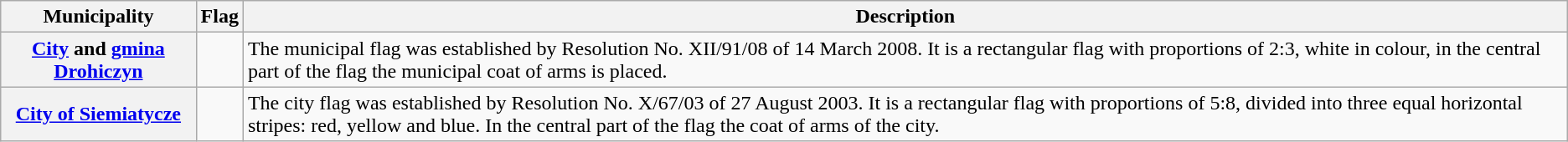<table class="wikitable sortable plainrowheaders">
<tr>
<th scope="col">Municipality</th>
<th scope="col" class="unsortable">Flag</th>
<th scope="col" class="unsortable">Description</th>
</tr>
<tr>
<th scope="row"><a href='#'>City</a> and <a href='#'>gmina Drohiczyn</a></th>
<td></td>
<td>The municipal flag was established by Resolution No. XII/91/08 of 14 March 2008. It is a rectangular flag with proportions of 2:3, white in colour, in the central part of the flag the municipal coat of arms is placed.</td>
</tr>
<tr>
<th scope="row"><a href='#'>City of Siemiatycze</a></th>
<td></td>
<td>The city flag was established by Resolution No. X/67/03 of 27 August 2003. It is a rectangular flag with proportions of 5:8, divided into three equal horizontal stripes: red, yellow and blue. In the central part of the flag the coat of arms of the city.</td>
</tr>
</table>
